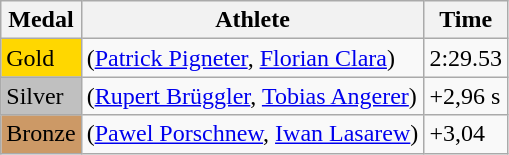<table class="wikitable">
<tr>
<th>Medal</th>
<th>Athlete</th>
<th>Time</th>
</tr>
<tr>
<td bgcolor="gold">Gold</td>
<td> (<a href='#'>Patrick Pigneter</a>, <a href='#'>Florian Clara</a>)</td>
<td>2:29.53</td>
</tr>
<tr>
<td bgcolor="silver">Silver</td>
<td> (<a href='#'>Rupert Brüggler</a>, <a href='#'>Tobias Angerer</a>)</td>
<td>+2,96 s</td>
</tr>
<tr>
<td bgcolor="CC9966">Bronze</td>
<td> (<a href='#'>Pawel Porschnew</a>, <a href='#'>Iwan Lasarew</a>)</td>
<td>+3,04</td>
</tr>
</table>
